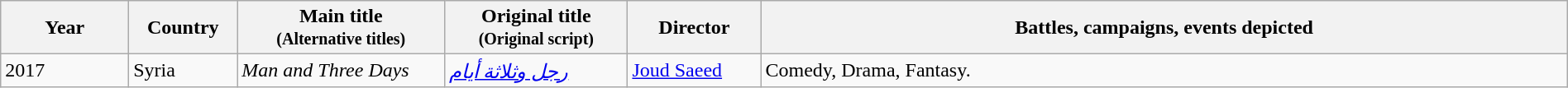<table class="wikitable sortable" style="width:100%;">
<tr>
<th class="unsortable">Year</th>
<th width= 80>Country</th>
<th width=160>Main title<br><small>(Alternative titles)</small></th>
<th width=140>Original title<br><small>(Original script)</small></th>
<th width=100>Director</th>
<th class="unsortable">Battles, campaigns, events depicted</th>
</tr>
<tr>
<td>2017</td>
<td>Syria</td>
<td><em>Man and Three Days</em></td>
<td><em><a href='#'>رجل وثلاثة أيام</a></em></td>
<td><a href='#'>Joud Saeed</a></td>
<td>Comedy, Drama, Fantasy.</td>
</tr>
</table>
